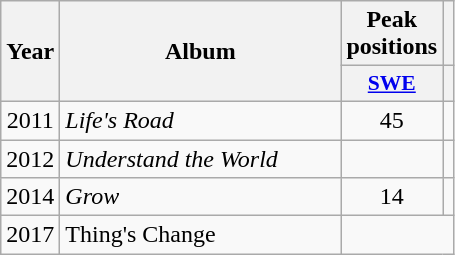<table class="wikitable">
<tr>
<th align="center" rowspan="2" width="10">Year</th>
<th align="center" rowspan="2" width="180">Album</th>
<th align="center" colspan="1" width="20">Peak positions</th>
<th></th>
</tr>
<tr>
<th scope="col" style="width:3em;font-size:90%;"><a href='#'>SWE</a><br></th>
<th></th>
</tr>
<tr>
<td style="text-align:center;">2011</td>
<td><em>Life's Road</em></td>
<td style="text-align:center;">45</td>
<td></td>
</tr>
<tr>
<td style="text-align:center;">2012</td>
<td><em>Understand the World</em></td>
<td style="text-align:center;"></td>
<td></td>
</tr>
<tr>
<td style="text-align:center;">2014</td>
<td><em>Grow</em></td>
<td style="text-align:center;">14</td>
<td></td>
</tr>
<tr>
<td>2017</td>
<td>Thing's Change</td>
</tr>
</table>
